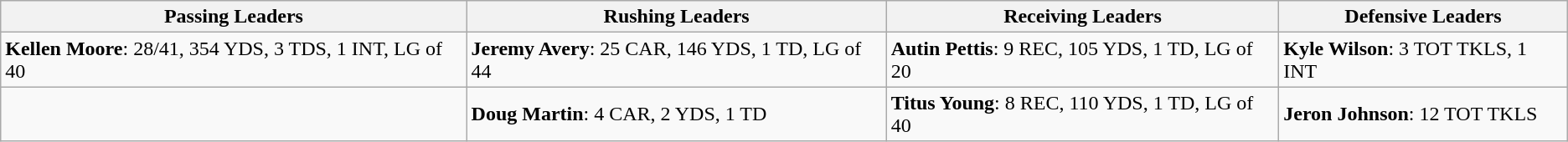<table class="wikitable">
<tr>
<th>Passing Leaders</th>
<th>Rushing Leaders</th>
<th>Receiving Leaders</th>
<th>Defensive Leaders</th>
</tr>
<tr>
<td><strong>Kellen Moore</strong>: 28/41, 354 YDS, 3 TDS, 1 INT, LG of 40</td>
<td><strong>Jeremy Avery</strong>: 25 CAR, 146 YDS, 1 TD, LG of 44</td>
<td><strong>Autin Pettis</strong>: 9 REC, 105 YDS, 1 TD, LG of 20</td>
<td><strong>Kyle Wilson</strong>: 3 TOT TKLS, 1 INT</td>
</tr>
<tr>
<td></td>
<td><strong>Doug Martin</strong>: 4 CAR, 2 YDS, 1 TD</td>
<td><strong>Titus Young</strong>: 8 REC, 110 YDS, 1 TD, LG of 40</td>
<td><strong>Jeron Johnson</strong>: 12 TOT TKLS</td>
</tr>
</table>
